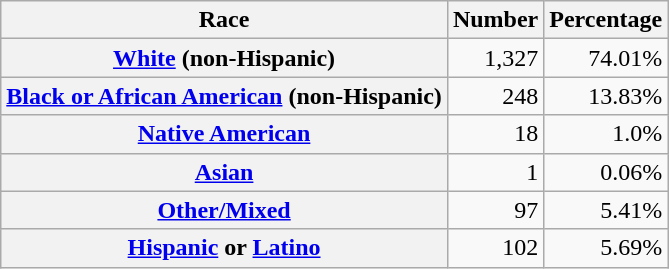<table class="wikitable" style="text-align:right">
<tr>
<th scope="col">Race</th>
<th scope="col">Number</th>
<th scope="col">Percentage</th>
</tr>
<tr>
<th scope="row"><a href='#'>White</a> (non-Hispanic)</th>
<td>1,327</td>
<td>74.01%</td>
</tr>
<tr>
<th scope="row"><a href='#'>Black or African American</a> (non-Hispanic)</th>
<td>248</td>
<td>13.83%</td>
</tr>
<tr>
<th scope="row"><a href='#'>Native American</a></th>
<td>18</td>
<td>1.0%</td>
</tr>
<tr>
<th scope="row"><a href='#'>Asian</a></th>
<td>1</td>
<td>0.06%</td>
</tr>
<tr>
<th scope="row"><a href='#'>Other/Mixed</a></th>
<td>97</td>
<td>5.41%</td>
</tr>
<tr>
<th scope="row"><a href='#'>Hispanic</a> or <a href='#'>Latino</a></th>
<td>102</td>
<td>5.69%</td>
</tr>
</table>
